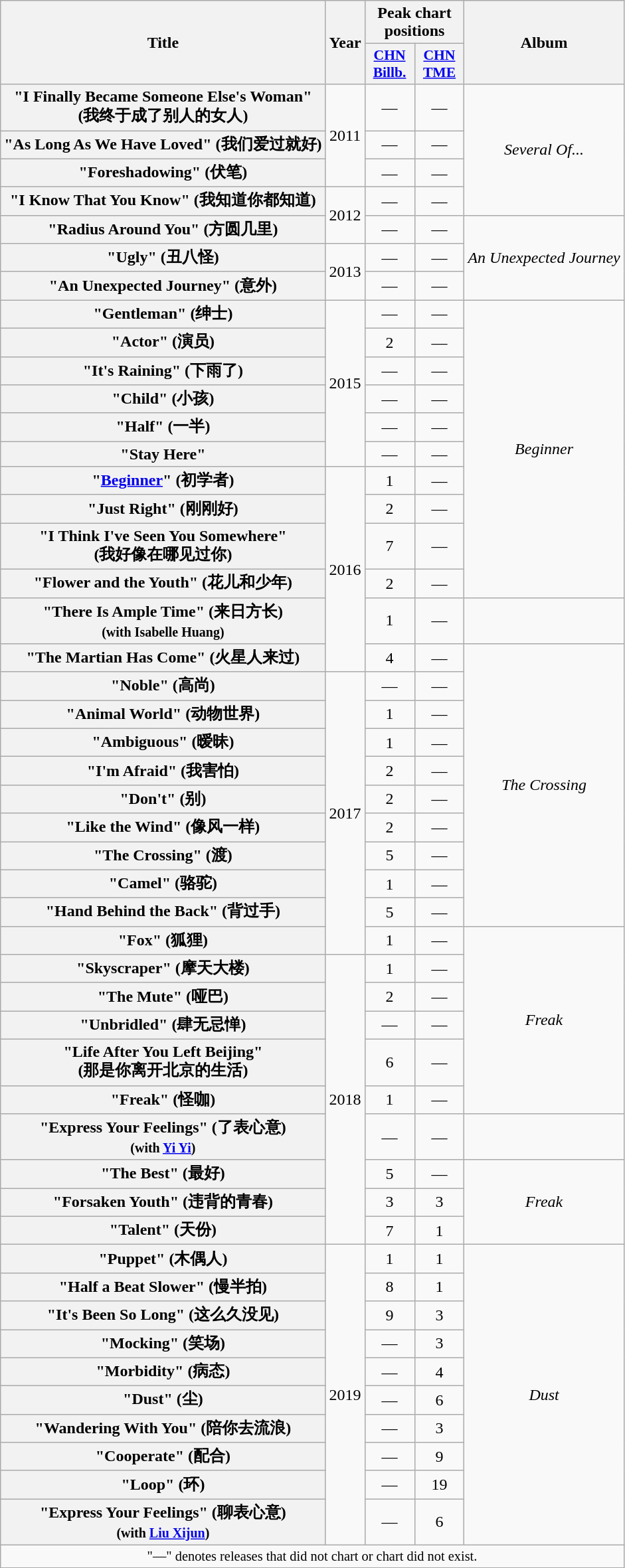<table class="wikitable plainrowheaders" style="text-align:center;">
<tr>
<th rowspan="2">Title</th>
<th rowspan="2">Year</th>
<th colspan="2">Peak chart positions</th>
<th rowspan="2">Album</th>
</tr>
<tr>
<th scope="col" style="width:3em;font-size:90%;"><a href='#'>CHN Billb.</a><br></th>
<th scope="col" style="width:3em;font-size:90%;"><a href='#'>CHN TME</a><br></th>
</tr>
<tr>
<th scope="row">"I Finally Became Someone Else's Woman"<br>(我终于成了别人的女人)</th>
<td rowspan="3">2011</td>
<td>—</td>
<td>—</td>
<td rowspan="4"><em>Several Of...</em></td>
</tr>
<tr>
<th scope="row">"As Long As We Have Loved" (我们爱过就好)</th>
<td>—</td>
<td>—</td>
</tr>
<tr>
<th scope="row">"Foreshadowing" (伏笔)</th>
<td>—</td>
<td>—</td>
</tr>
<tr>
<th scope="row">"I Know That You Know" (我知道你都知道)</th>
<td rowspan="2">2012</td>
<td>—</td>
<td>—</td>
</tr>
<tr>
<th scope="row">"Radius Around You" (方圆几里)</th>
<td>—</td>
<td>—</td>
<td rowspan="3"><em>An Unexpected Journey</em></td>
</tr>
<tr>
<th scope="row">"Ugly" (丑八怪)</th>
<td rowspan="2">2013</td>
<td>—</td>
<td>—</td>
</tr>
<tr>
<th scope="row">"An Unexpected Journey" (意外)</th>
<td>—</td>
<td>—</td>
</tr>
<tr>
<th scope="row">"Gentleman" (绅士)</th>
<td rowspan="6">2015</td>
<td>—</td>
<td>—</td>
<td rowspan="10"><em>Beginner</em></td>
</tr>
<tr>
<th scope="row">"Actor" (演员)</th>
<td>2</td>
<td>—</td>
</tr>
<tr>
<th scope="row">"It's Raining" (下雨了)</th>
<td>—</td>
<td>—</td>
</tr>
<tr>
<th scope="row">"Child" (小孩)</th>
<td>—</td>
<td>—</td>
</tr>
<tr>
<th scope="row">"Half" (一半)</th>
<td>—</td>
<td>—</td>
</tr>
<tr>
<th scope="row">"Stay Here"</th>
<td>—</td>
<td>—</td>
</tr>
<tr>
<th scope="row">"<a href='#'>Beginner</a>" (初学者)</th>
<td rowspan="6">2016</td>
<td>1</td>
<td>—</td>
</tr>
<tr>
<th scope="row">"Just Right" (刚刚好)</th>
<td>2</td>
<td>—</td>
</tr>
<tr>
<th scope="row">"I Think I've Seen You Somewhere"<br>(我好像在哪见过你)</th>
<td>7</td>
<td>—</td>
</tr>
<tr>
<th scope="row">"Flower and the Youth" (花儿和少年)</th>
<td>2</td>
<td>—</td>
</tr>
<tr>
<th scope="row">"There Is Ample Time" (来日方长)<br><small>(with Isabelle Huang)</small></th>
<td>1</td>
<td>—</td>
<td></td>
</tr>
<tr>
<th scope="row">"The Martian Has Come" (火星人来过)</th>
<td>4</td>
<td>—</td>
<td rowspan="10"><em>The Crossing</em></td>
</tr>
<tr>
<th scope="row">"Noble" (高尚)</th>
<td rowspan="10">2017</td>
<td>—</td>
<td>—</td>
</tr>
<tr>
<th scope="row">"Animal World" (动物世界)</th>
<td>1</td>
<td>—</td>
</tr>
<tr>
<th scope="row">"Ambiguous" (暧昧)</th>
<td>1</td>
<td>—</td>
</tr>
<tr>
<th scope="row">"I'm Afraid" (我害怕)</th>
<td>2</td>
<td>—</td>
</tr>
<tr>
<th scope="row">"Don't" (别)</th>
<td>2</td>
<td>—</td>
</tr>
<tr>
<th scope="row">"Like the Wind" (像风一样)</th>
<td>2</td>
<td>—</td>
</tr>
<tr>
<th scope="row">"The Crossing" (渡)</th>
<td>5</td>
<td>—</td>
</tr>
<tr>
<th scope="row">"Camel" (骆驼)</th>
<td>1</td>
<td>—</td>
</tr>
<tr>
<th scope="row">"Hand Behind the Back" (背过手)</th>
<td>5</td>
<td>—</td>
</tr>
<tr>
<th scope="row">"Fox" (狐狸)</th>
<td>1</td>
<td>—</td>
<td rowspan="6"><em>Freak</em></td>
</tr>
<tr>
<th scope="row">"Skyscraper" (摩天大楼)</th>
<td rowspan="9">2018</td>
<td>1</td>
<td>—</td>
</tr>
<tr>
<th scope="row">"The Mute" (哑巴)</th>
<td>2</td>
<td>—</td>
</tr>
<tr>
<th scope="row">"Unbridled" (肆无忌惮)</th>
<td>—</td>
<td>—</td>
</tr>
<tr>
<th scope="row">"Life After You Left Beijing"<br>(那是你离开北京的生活)</th>
<td>6</td>
<td>—</td>
</tr>
<tr>
<th scope="row">"Freak" (怪咖)</th>
<td>1</td>
<td>—</td>
</tr>
<tr>
<th scope="row">"Express Your Feelings" (了表心意)<br><small>(with <a href='#'>Yi Yi</a>)</small></th>
<td>—</td>
<td>—</td>
<td></td>
</tr>
<tr>
<th scope="row">"The Best" (最好)</th>
<td>5</td>
<td>—</td>
<td rowspan="3"><em>Freak</em></td>
</tr>
<tr>
<th scope="row">"Forsaken Youth" (违背的青春)</th>
<td>3</td>
<td>3</td>
</tr>
<tr>
<th scope="row">"Talent" (天份)</th>
<td>7</td>
<td>1</td>
</tr>
<tr>
<th scope="row">"Puppet" (木偶人)</th>
<td rowspan="10">2019</td>
<td>1</td>
<td>1</td>
<td rowspan="10"><em>Dust</em></td>
</tr>
<tr>
<th scope="row">"Half a Beat Slower" (慢半拍)</th>
<td>8</td>
<td>1</td>
</tr>
<tr>
<th scope="row">"It's Been So Long" (这么久没见)</th>
<td>9</td>
<td>3</td>
</tr>
<tr>
<th scope="row">"Mocking" (笑场)</th>
<td>—</td>
<td>3</td>
</tr>
<tr>
<th scope="row">"Morbidity" (病态)</th>
<td>—</td>
<td>4</td>
</tr>
<tr>
<th scope="row">"Dust" (尘)</th>
<td>—</td>
<td>6</td>
</tr>
<tr>
<th scope="row">"Wandering With You" (陪你去流浪)</th>
<td>—</td>
<td>3</td>
</tr>
<tr>
<th scope="row">"Cooperate" (配合)</th>
<td>—</td>
<td>9</td>
</tr>
<tr>
<th scope="row">"Loop" (环)</th>
<td>—</td>
<td>19</td>
</tr>
<tr>
<th scope="row">"Express Your Feelings" (聊表心意)<br><small>(with <a href='#'>Liu Xijun</a>)</small></th>
<td>—</td>
<td>6</td>
</tr>
<tr>
<td colspan="5" style="font-size:85%">"—" denotes releases that did not chart or chart did not exist.</td>
</tr>
</table>
